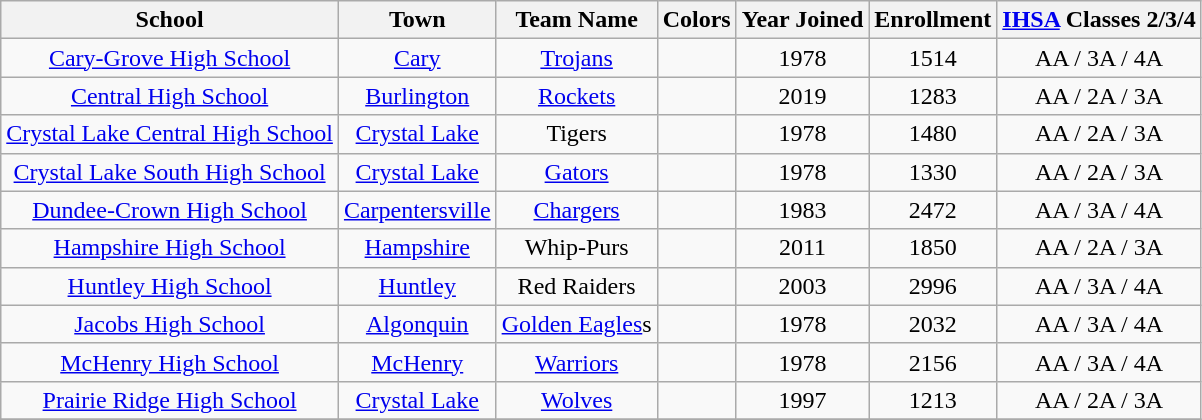<table class="wikitable sortable" style="text-align:center;">
<tr>
<th>School</th>
<th class="unsortable">Town</th>
<th class="unsortable">Team Name</th>
<th class="unsortable">Colors</th>
<th>Year Joined</th>
<th>Enrollment</th>
<th class="unsortable"><a href='#'>IHSA</a> Classes 2/3/4</th>
</tr>
<tr>
<td><a href='#'>Cary-Grove High School</a></td>
<td><a href='#'>Cary</a></td>
<td><a href='#'>Trojans</a></td>
<td> </td>
<td>1978</td>
<td>1514</td>
<td>AA / 3A / 4A</td>
</tr>
<tr>
<td><a href='#'>Central High School</a></td>
<td><a href='#'>Burlington</a></td>
<td><a href='#'>Rockets</a></td>
<td> </td>
<td>2019</td>
<td>1283</td>
<td>AA / 2A / 3A</td>
</tr>
<tr>
<td><a href='#'>Crystal Lake Central High School</a></td>
<td><a href='#'>Crystal Lake</a></td>
<td>Tigers</td>
<td> </td>
<td>1978</td>
<td>1480</td>
<td>AA / 2A / 3A</td>
</tr>
<tr>
<td><a href='#'>Crystal Lake South High School</a></td>
<td><a href='#'>Crystal Lake</a></td>
<td><a href='#'>Gators</a></td>
<td>  </td>
<td>1978</td>
<td>1330</td>
<td>AA / 2A / 3A</td>
</tr>
<tr>
<td><a href='#'>Dundee-Crown High School</a></td>
<td><a href='#'>Carpentersville</a></td>
<td><a href='#'>Chargers</a></td>
<td> </td>
<td>1983</td>
<td>2472</td>
<td>AA / 3A / 4A</td>
</tr>
<tr>
<td><a href='#'>Hampshire High School</a></td>
<td><a href='#'>Hampshire</a></td>
<td>Whip-Purs</td>
<td> </td>
<td>2011</td>
<td>1850</td>
<td>AA / 2A / 3A</td>
</tr>
<tr>
<td><a href='#'>Huntley High School</a></td>
<td><a href='#'>Huntley</a></td>
<td Raid (military)>Red Raiders</td>
<td>  </td>
<td>2003</td>
<td>2996</td>
<td>AA / 3A / 4A</td>
</tr>
<tr>
<td><a href='#'>Jacobs High School</a></td>
<td><a href='#'>Algonquin</a></td>
<td><a href='#'>Golden Eagles</a>s</td>
<td> </td>
<td>1978</td>
<td>2032</td>
<td>AA / 3A / 4A</td>
</tr>
<tr>
<td><a href='#'>McHenry High School</a></td>
<td><a href='#'>McHenry</a></td>
<td><a href='#'>Warriors</a></td>
<td> </td>
<td>1978</td>
<td>2156</td>
<td>AA / 3A / 4A</td>
</tr>
<tr>
<td><a href='#'>Prairie Ridge High School</a></td>
<td><a href='#'>Crystal Lake</a></td>
<td><a href='#'>Wolves</a></td>
<td> </td>
<td>1997</td>
<td>1213</td>
<td>AA / 2A / 3A</td>
</tr>
<tr>
</tr>
</table>
